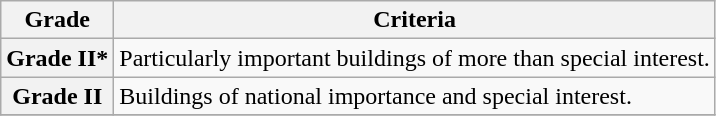<table class="wikitable" border="1">
<tr>
<th>Grade</th>
<th>Criteria</th>
</tr>
<tr>
<th>Grade II*</th>
<td>Particularly important buildings of more than special interest.</td>
</tr>
<tr>
<th>Grade II</th>
<td>Buildings of national importance and special interest.</td>
</tr>
<tr>
</tr>
</table>
